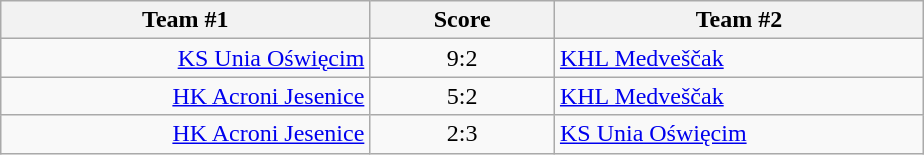<table class="wikitable" style="text-align: center;">
<tr>
<th width=22%>Team #1</th>
<th width=11%>Score</th>
<th width=22%>Team #2</th>
</tr>
<tr>
<td style="text-align: right;"><a href='#'>KS Unia Oświęcim</a> </td>
<td>9:2</td>
<td style="text-align: left;"> <a href='#'>KHL Medveščak</a></td>
</tr>
<tr>
<td style="text-align: right;"><a href='#'>HK Acroni Jesenice</a> </td>
<td>5:2</td>
<td style="text-align: left;"> <a href='#'>KHL Medveščak</a></td>
</tr>
<tr>
<td style="text-align: right;"><a href='#'>HK Acroni Jesenice</a> </td>
<td>2:3</td>
<td style="text-align: left;"> <a href='#'>KS Unia Oświęcim</a></td>
</tr>
</table>
